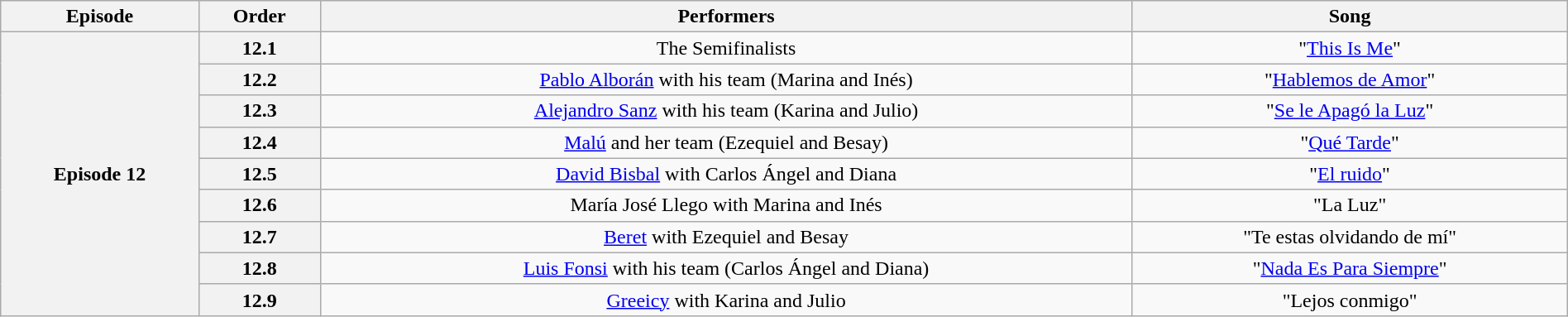<table class="wikitable" style="text-align:center; width:100%">
<tr>
<th>Episode</th>
<th>Order</th>
<th>Performers</th>
<th>Song</th>
</tr>
<tr>
<th rowspan="9">Episode 12<br></th>
<th>12.1</th>
<td>The Semifinalists</td>
<td>"<a href='#'>This Is Me</a>"</td>
</tr>
<tr>
<th>12.2</th>
<td><a href='#'>Pablo Alborán</a> with his team (Marina and Inés)</td>
<td>"<a href='#'>Hablemos de Amor</a>"</td>
</tr>
<tr>
<th>12.3</th>
<td><a href='#'>Alejandro Sanz</a> with his team (Karina and Julio)</td>
<td>"<a href='#'>Se le Apagó la Luz</a>"</td>
</tr>
<tr>
<th>12.4</th>
<td><a href='#'>Malú</a> and her team (Ezequiel and Besay)</td>
<td>"<a href='#'>Qué Tarde</a>"</td>
</tr>
<tr>
<th>12.5</th>
<td><a href='#'>David Bisbal</a> with Carlos Ángel and Diana</td>
<td>"<a href='#'>El ruido</a>"</td>
</tr>
<tr>
<th>12.6</th>
<td>María José Llego with Marina and Inés</td>
<td>"La Luz"</td>
</tr>
<tr>
<th>12.7</th>
<td><a href='#'>Beret</a> with Ezequiel and Besay</td>
<td>"Te estas olvidando de mí"</td>
</tr>
<tr>
<th>12.8</th>
<td><a href='#'>Luis Fonsi</a> with his team (Carlos Ángel and Diana)</td>
<td>"<a href='#'>Nada Es Para Siempre</a>"</td>
</tr>
<tr>
<th>12.9</th>
<td><a href='#'>Greeicy</a> with Karina and Julio</td>
<td>"Lejos conmigo"</td>
</tr>
</table>
